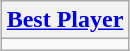<table class=wikitable style="text-align:center; margin:auto">
<tr>
<th><a href='#'>Best Player</a></th>
</tr>
<tr>
<td></td>
</tr>
</table>
